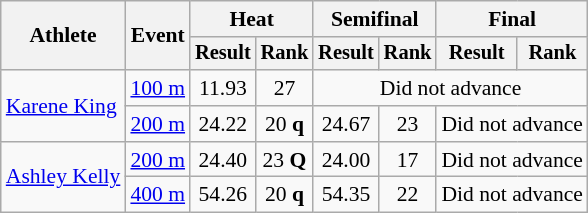<table class=wikitable style="font-size:90%">
<tr>
<th rowspan="2">Athlete</th>
<th rowspan="2">Event</th>
<th colspan="2">Heat</th>
<th colspan="2">Semifinal</th>
<th colspan="2">Final</th>
</tr>
<tr style="font-size:95%">
<th>Result</th>
<th>Rank</th>
<th>Result</th>
<th>Rank</th>
<th>Result</th>
<th>Rank</th>
</tr>
<tr align=center>
<td align=left rowspan=2><a href='#'>Karene King</a></td>
<td align=left><a href='#'>100 m</a></td>
<td>11.93</td>
<td>27</td>
<td colspan=4>Did not advance</td>
</tr>
<tr align=center>
<td align=left><a href='#'>200 m</a></td>
<td>24.22</td>
<td>20 <strong>q</strong></td>
<td>24.67</td>
<td>23</td>
<td colspan=2>Did not advance</td>
</tr>
<tr align=center>
<td align=left rowspan="2"><a href='#'>Ashley Kelly</a></td>
<td align=left><a href='#'>200 m</a></td>
<td>24.40</td>
<td>23 <strong>Q</strong></td>
<td>24.00</td>
<td>17</td>
<td colspan=2>Did not advance</td>
</tr>
<tr align=center>
<td align=left><a href='#'>400 m</a></td>
<td>54.26</td>
<td>20 <strong>q</strong></td>
<td>54.35</td>
<td>22</td>
<td colspan=2>Did not advance</td>
</tr>
</table>
